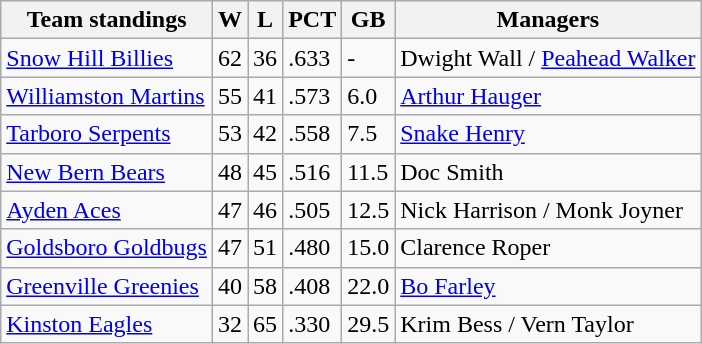<table class="wikitable">
<tr>
<th>Team standings</th>
<th>W</th>
<th>L</th>
<th>PCT</th>
<th>GB</th>
<th>Managers</th>
</tr>
<tr>
<td><a href='#'>Snow Hill Billies</a></td>
<td>62</td>
<td>36</td>
<td>.633</td>
<td>-</td>
<td>Dwight Wall / <a href='#'>Peahead Walker</a></td>
</tr>
<tr>
<td><a href='#'>Williamston Martins</a></td>
<td>55</td>
<td>41</td>
<td>.573</td>
<td>6.0</td>
<td><a href='#'>Arthur Hauger</a></td>
</tr>
<tr>
<td><a href='#'>Tarboro Serpents</a></td>
<td>53</td>
<td>42</td>
<td>.558</td>
<td>7.5</td>
<td><a href='#'>Snake Henry</a></td>
</tr>
<tr>
<td><a href='#'>New Bern Bears</a></td>
<td>48</td>
<td>45</td>
<td>.516</td>
<td>11.5</td>
<td>Doc Smith</td>
</tr>
<tr>
<td><a href='#'>Ayden Aces</a></td>
<td>47</td>
<td>46</td>
<td>.505</td>
<td>12.5</td>
<td>Nick Harrison / Monk Joyner</td>
</tr>
<tr>
<td><a href='#'>Goldsboro Goldbugs</a></td>
<td>47</td>
<td>51</td>
<td>.480</td>
<td>15.0</td>
<td>Clarence Roper</td>
</tr>
<tr>
<td><a href='#'>Greenville Greenies</a></td>
<td>40</td>
<td>58</td>
<td>.408</td>
<td>22.0</td>
<td><a href='#'>Bo Farley</a></td>
</tr>
<tr>
<td><a href='#'>Kinston Eagles</a></td>
<td>32</td>
<td>65</td>
<td>.330</td>
<td>29.5</td>
<td>Krim Bess / Vern Taylor</td>
</tr>
</table>
